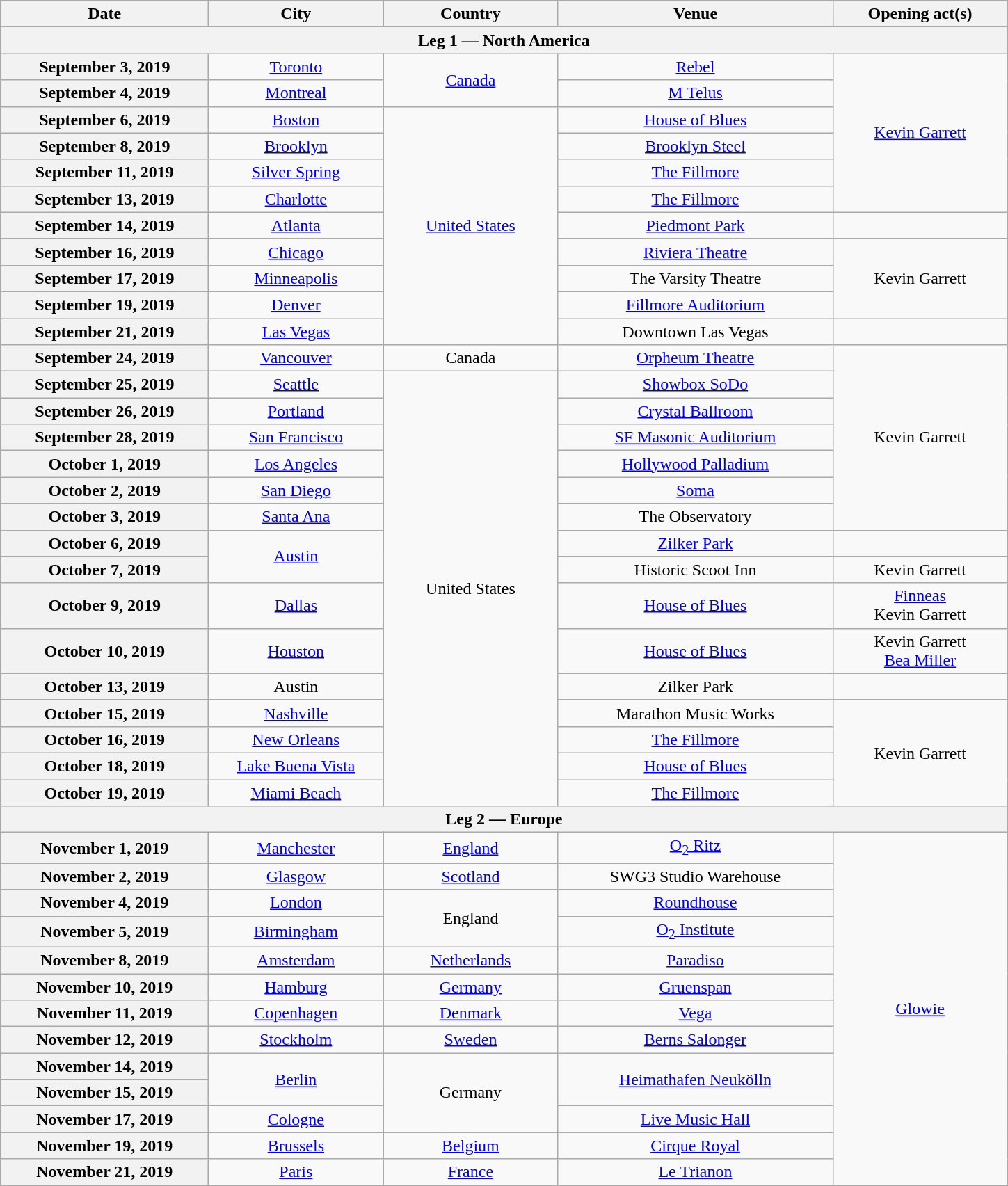<table class="wikitable plainrowheaders" style="text-align:center;">
<tr>
<th scope="col" style="width:12em;">Date</th>
<th scope="col" style="width:10em;">City</th>
<th scope="col" style="width:10em;">Country</th>
<th scope="col" style="width:16em;">Venue</th>
<th scope="col" style="width:10em;">Opening act(s)</th>
</tr>
<tr>
<th colspan="5">Leg 1 — North America</th>
</tr>
<tr>
<th scope="row" style="text-align:center;">September 3, 2019</th>
<td><a href='#'>Toronto</a></td>
<td rowspan="2"><a href='#'>Canada</a></td>
<td><a href='#'>Rebel</a></td>
<td rowspan="6"><a href='#'>Kevin Garrett</a></td>
</tr>
<tr>
<th scope="row" style="text-align:center;">September 4, 2019</th>
<td><a href='#'>Montreal</a></td>
<td><a href='#'>M Telus</a></td>
</tr>
<tr>
<th scope="row" style="text-align:center;">September 6, 2019</th>
<td><a href='#'>Boston</a></td>
<td rowspan="9"><a href='#'>United States</a></td>
<td><a href='#'>House of Blues</a></td>
</tr>
<tr>
<th scope="row" style="text-align:center;">September 8, 2019</th>
<td><a href='#'>Brooklyn</a></td>
<td><a href='#'>Brooklyn Steel</a></td>
</tr>
<tr>
<th scope="row" style="text-align:center;">September 11, 2019</th>
<td><a href='#'>Silver Spring</a></td>
<td><a href='#'>The Fillmore</a></td>
</tr>
<tr>
<th scope="row" style="text-align:center;">September 13, 2019</th>
<td><a href='#'>Charlotte</a></td>
<td><a href='#'>The Fillmore</a></td>
</tr>
<tr>
<th scope="row" style="text-align:center;">September 14, 2019</th>
<td><a href='#'>Atlanta</a></td>
<td><a href='#'>Piedmont Park</a></td>
<td></td>
</tr>
<tr>
<th scope="row" style="text-align:center;">September 16, 2019</th>
<td><a href='#'>Chicago</a></td>
<td><a href='#'>Riviera Theatre</a></td>
<td rowspan="3">Kevin Garrett</td>
</tr>
<tr>
<th scope="row" style="text-align:center;">September 17, 2019</th>
<td><a href='#'>Minneapolis</a></td>
<td>The Varsity Theatre</td>
</tr>
<tr>
<th scope="row" style="text-align:center;">September 19, 2019</th>
<td><a href='#'>Denver</a></td>
<td><a href='#'>Fillmore Auditorium</a></td>
</tr>
<tr>
<th scope="row" style="text-align:center;">September 21, 2019</th>
<td><a href='#'>Las Vegas</a></td>
<td>Downtown Las Vegas</td>
<td></td>
</tr>
<tr>
<th scope="row" style="text-align:center;">September 24, 2019</th>
<td><a href='#'>Vancouver</a></td>
<td>Canada</td>
<td><a href='#'>Orpheum Theatre</a></td>
<td rowspan="7">Kevin Garrett</td>
</tr>
<tr>
<th scope="row" style="text-align:center;">September 25, 2019</th>
<td><a href='#'>Seattle</a></td>
<td rowspan="15">United States</td>
<td><a href='#'>Showbox SoDo</a></td>
</tr>
<tr>
<th scope="row" style="text-align:center;">September 26, 2019</th>
<td><a href='#'>Portland</a></td>
<td><a href='#'>Crystal Ballroom</a></td>
</tr>
<tr>
<th scope="row" style="text-align:center;">September 28, 2019</th>
<td><a href='#'>San Francisco</a></td>
<td><a href='#'>SF Masonic Auditorium</a></td>
</tr>
<tr>
<th scope="row" style="text-align:center;">October 1, 2019</th>
<td><a href='#'>Los Angeles</a></td>
<td><a href='#'>Hollywood Palladium</a></td>
</tr>
<tr>
<th scope="row" style="text-align:center;">October 2, 2019</th>
<td><a href='#'>San Diego</a></td>
<td><a href='#'>Soma</a></td>
</tr>
<tr>
<th scope="row" style="text-align:center;">October 3, 2019</th>
<td><a href='#'>Santa Ana</a></td>
<td>The Observatory</td>
</tr>
<tr>
<th scope="row" style="text-align:center;">October 6, 2019</th>
<td rowspan="2"><a href='#'>Austin</a></td>
<td><a href='#'>Zilker Park</a></td>
<td></td>
</tr>
<tr>
<th scope="row" style="text-align:center;">October 7, 2019</th>
<td>Historic Scoot Inn</td>
<td>Kevin Garrett</td>
</tr>
<tr>
<th scope="row" style="text-align:center;">October 9, 2019</th>
<td><a href='#'>Dallas</a></td>
<td><a href='#'>House of Blues</a></td>
<td><a href='#'>Finneas</a><br>Kevin Garrett</td>
</tr>
<tr>
<th scope="row" style="text-align:center;">October 10, 2019</th>
<td><a href='#'>Houston</a></td>
<td><a href='#'>House of Blues</a></td>
<td>Kevin Garrett<br><a href='#'>Bea Miller</a></td>
</tr>
<tr>
<th scope="row" style="text-align:center;">October 13, 2019</th>
<td>Austin</td>
<td>Zilker Park</td>
<td></td>
</tr>
<tr>
<th scope="row" style="text-align:center;">October 15, 2019</th>
<td><a href='#'>Nashville</a></td>
<td>Marathon Music Works</td>
<td rowspan="4">Kevin Garrett</td>
</tr>
<tr>
<th scope="row" style="text-align:center;">October 16, 2019</th>
<td><a href='#'>New Orleans</a></td>
<td><a href='#'>The Fillmore</a></td>
</tr>
<tr>
<th scope="row" style="text-align:center;">October 18, 2019</th>
<td><a href='#'>Lake Buena Vista</a></td>
<td><a href='#'>House of Blues</a></td>
</tr>
<tr>
<th scope="row" style="text-align:center;">October 19, 2019</th>
<td><a href='#'>Miami Beach</a></td>
<td><a href='#'>The Fillmore</a></td>
</tr>
<tr>
<th colspan="5">Leg 2 — Europe</th>
</tr>
<tr>
<th scope="row" style="text-align:center;">November 1, 2019</th>
<td><a href='#'>Manchester</a></td>
<td><a href='#'>England</a></td>
<td><a href='#'>O<sub>2</sub> Ritz</a></td>
<td rowspan="13"><a href='#'>Glowie</a></td>
</tr>
<tr>
<th scope="row" style="text-align:center;">November 2, 2019</th>
<td><a href='#'>Glasgow</a></td>
<td><a href='#'>Scotland</a></td>
<td>SWG3 Studio Warehouse</td>
</tr>
<tr>
<th scope="row" style="text-align:center;">November 4, 2019</th>
<td><a href='#'>London</a></td>
<td rowspan="2">England</td>
<td><a href='#'>Roundhouse</a></td>
</tr>
<tr>
<th scope="row" style="text-align:center;">November 5, 2019</th>
<td><a href='#'>Birmingham</a></td>
<td><a href='#'>O<sub>2</sub> Institute</a></td>
</tr>
<tr>
<th scope="row" style="text-align:center;">November 8, 2019</th>
<td><a href='#'>Amsterdam</a></td>
<td><a href='#'>Netherlands</a></td>
<td><a href='#'>Paradiso</a></td>
</tr>
<tr>
<th scope="row" style="text-align:center;">November 10, 2019</th>
<td><a href='#'>Hamburg</a></td>
<td><a href='#'>Germany</a></td>
<td><a href='#'>Gruenspan</a></td>
</tr>
<tr>
<th scope="row" style="text-align:center;">November 11, 2019</th>
<td><a href='#'>Copenhagen</a></td>
<td><a href='#'>Denmark</a></td>
<td><a href='#'>Vega</a></td>
</tr>
<tr>
<th scope="row" style="text-align:center;">November 12, 2019</th>
<td><a href='#'>Stockholm</a></td>
<td><a href='#'>Sweden</a></td>
<td><a href='#'>Berns Salonger</a></td>
</tr>
<tr>
<th scope="row" style="text-align:center;">November 14, 2019</th>
<td rowspan="2"><a href='#'>Berlin</a></td>
<td rowspan="3">Germany</td>
<td rowspan="2"><a href='#'>Heimathafen Neukölln</a></td>
</tr>
<tr>
<th scope="row" style="text-align:center;">November 15, 2019</th>
</tr>
<tr>
<th scope="row" style="text-align:center;">November 17, 2019</th>
<td><a href='#'>Cologne</a></td>
<td><a href='#'>Live Music Hall</a></td>
</tr>
<tr>
<th scope="row" style="text-align:center;">November 19, 2019</th>
<td><a href='#'>Brussels</a></td>
<td><a href='#'>Belgium</a></td>
<td><a href='#'>Cirque Royal</a></td>
</tr>
<tr>
<th scope="row" style="text-align:center;">November 21, 2019</th>
<td><a href='#'>Paris</a></td>
<td><a href='#'>France</a></td>
<td><a href='#'>Le Trianon</a></td>
</tr>
</table>
